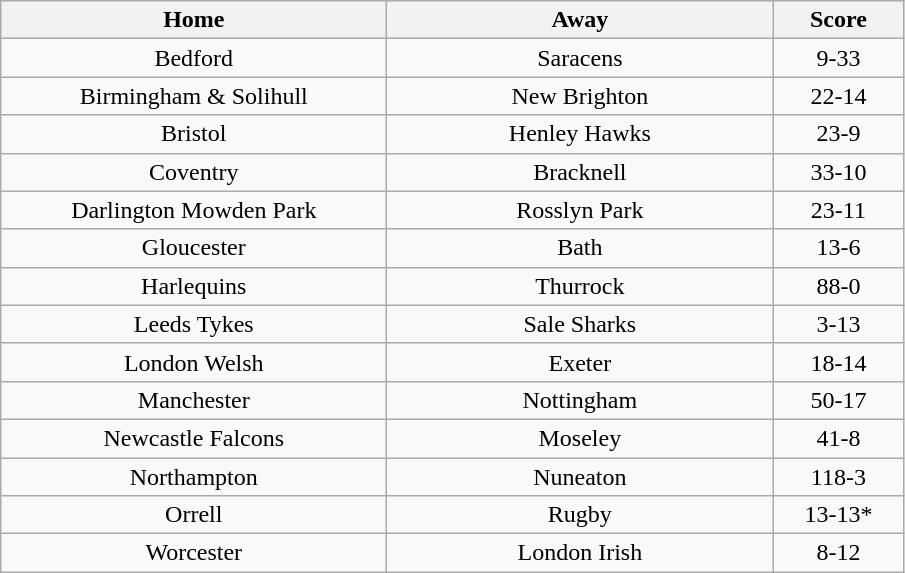<table class="wikitable" style="text-align: center">
<tr>
<th width=250>Home</th>
<th width=250>Away</th>
<th width=80>Score</th>
</tr>
<tr>
<td>Bedford</td>
<td>Saracens</td>
<td>9-33</td>
</tr>
<tr>
<td>Birmingham & Solihull</td>
<td>New Brighton</td>
<td>22-14</td>
</tr>
<tr>
<td>Bristol</td>
<td>Henley Hawks</td>
<td>23-9</td>
</tr>
<tr>
<td>Coventry</td>
<td>Bracknell</td>
<td>33-10</td>
</tr>
<tr>
<td>Darlington Mowden Park</td>
<td>Rosslyn Park</td>
<td>23-11</td>
</tr>
<tr>
<td>Gloucester</td>
<td>Bath</td>
<td>13-6</td>
</tr>
<tr>
<td>Harlequins</td>
<td>Thurrock</td>
<td>88-0</td>
</tr>
<tr>
<td>Leeds Tykes</td>
<td>Sale Sharks</td>
<td>3-13</td>
</tr>
<tr>
<td>London Welsh</td>
<td>Exeter</td>
<td>18-14</td>
</tr>
<tr>
<td>Manchester</td>
<td>Nottingham</td>
<td>50-17</td>
</tr>
<tr>
<td>Newcastle Falcons</td>
<td>Moseley</td>
<td>41-8</td>
</tr>
<tr>
<td>Northampton</td>
<td>Nuneaton</td>
<td>118-3</td>
</tr>
<tr>
<td>Orrell</td>
<td>Rugby</td>
<td>13-13*</td>
</tr>
<tr>
<td>Worcester</td>
<td>London Irish</td>
<td>8-12</td>
</tr>
</table>
